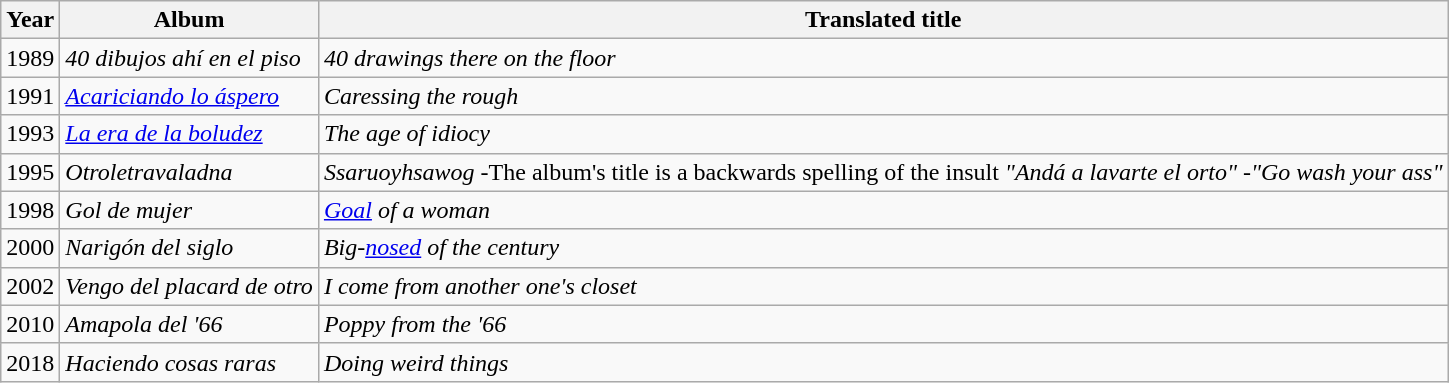<table class="wikitable sortable">
<tr>
<th>Year</th>
<th>Album</th>
<th>Translated title</th>
</tr>
<tr>
<td>1989</td>
<td><em>40 dibujos ahí en el piso</em></td>
<td><em>40 drawings there on the floor</em></td>
</tr>
<tr>
<td>1991</td>
<td><em><a href='#'>Acariciando lo áspero</a></em></td>
<td><em>Caressing the rough</em></td>
</tr>
<tr>
<td>1993</td>
<td><em><a href='#'>La era de la boludez</a></em></td>
<td><em>The age of idiocy</em></td>
</tr>
<tr>
<td>1995</td>
<td><em>Otroletravaladna</em></td>
<td><em>Ssaruoyhsawog</em> -The album's title is a backwards spelling of the insult <em>"Andá a lavarte el orto"</em> -<em>"Go wash your ass"</em></td>
</tr>
<tr>
<td>1998</td>
<td><em>Gol de mujer</em></td>
<td><em><a href='#'>Goal</a> of a woman</em></td>
</tr>
<tr>
<td>2000</td>
<td><em>Narigón del siglo</em></td>
<td><em>Big-<a href='#'>nosed</a> of the century</em></td>
</tr>
<tr>
<td>2002</td>
<td><em>Vengo del placard de otro</em></td>
<td><em>I come from another one's closet</em></td>
</tr>
<tr>
<td>2010</td>
<td><em>Amapola del '66</em></td>
<td><em>Poppy from the '66</em></td>
</tr>
<tr>
<td>2018</td>
<td><em>Haciendo cosas raras</em></td>
<td><em>Doing weird things</em></td>
</tr>
</table>
